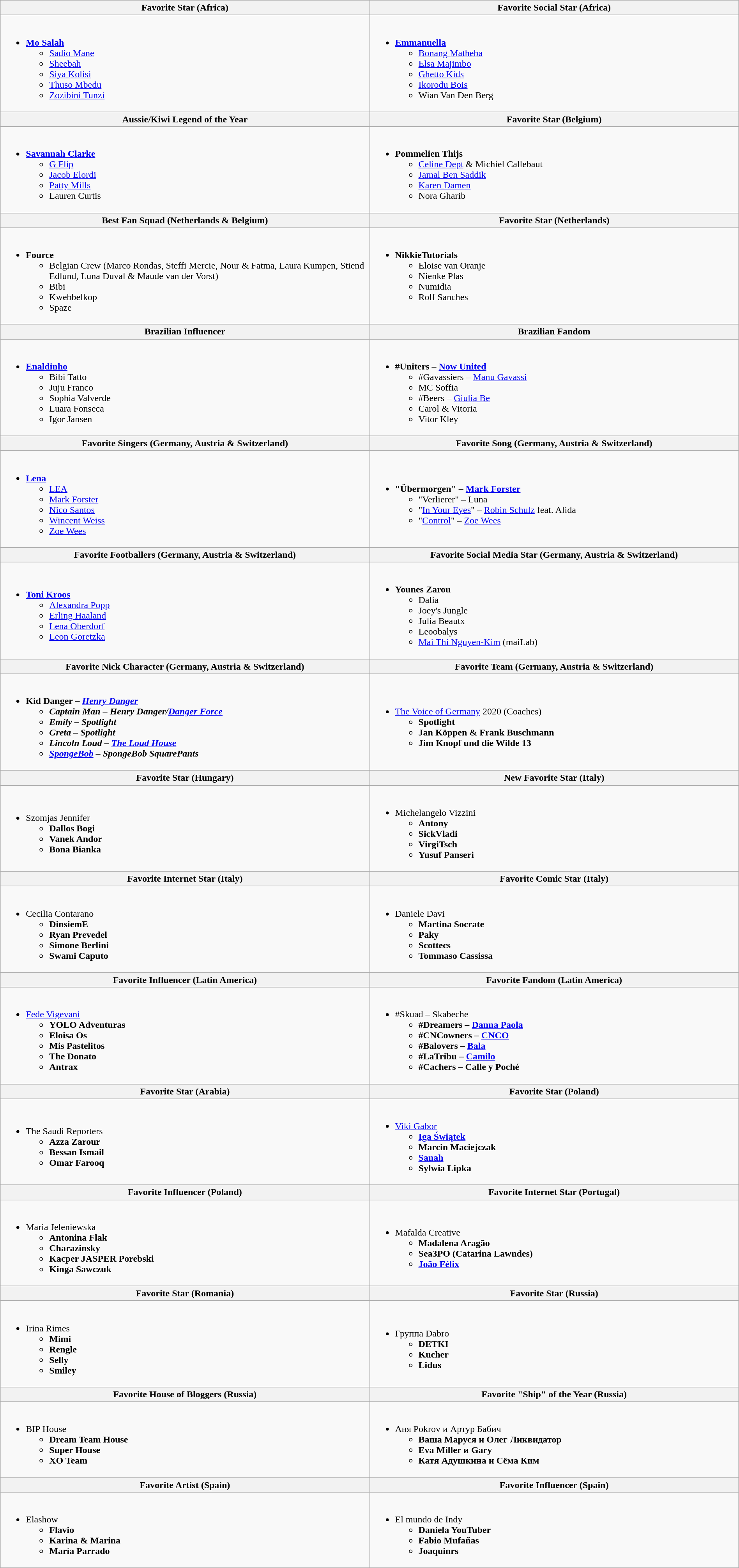<table class="wikitable" style="width:100%;">
<tr>
<th style="width:50%">Favorite Star (Africa)</th>
<th style="width:50%">Favorite Social Star (Africa)</th>
</tr>
<tr>
<td><br><ul><li><strong><a href='#'>Mo Salah</a></strong><ul><li><a href='#'>Sadio Mane</a></li><li><a href='#'>Sheebah</a></li><li><a href='#'>Siya Kolisi</a></li><li><a href='#'>Thuso Mbedu</a></li><li><a href='#'>Zozibini Tunzi</a></li></ul></li></ul></td>
<td><br><ul><li><strong><a href='#'>Emmanuella</a></strong><ul><li><a href='#'>Bonang Matheba</a></li><li><a href='#'>Elsa Majimbo</a></li><li><a href='#'>Ghetto Kids</a></li><li><a href='#'>Ikorodu Bois</a></li><li>Wian Van Den Berg</li></ul></li></ul></td>
</tr>
<tr>
<th style="width:50%">Aussie/Kiwi Legend of the Year</th>
<th style="width:50%">Favorite Star (Belgium)</th>
</tr>
<tr>
<td><br><ul><li><strong><a href='#'>Savannah Clarke</a></strong><ul><li><a href='#'>G Flip</a></li><li><a href='#'>Jacob Elordi</a></li><li><a href='#'>Patty Mills</a></li><li>Lauren Curtis</li></ul></li></ul></td>
<td><br><ul><li><strong>Pommelien Thijs</strong><ul><li><a href='#'>Celine Dept</a> & Michiel Callebaut</li><li><a href='#'>Jamal Ben Saddik</a></li><li><a href='#'>Karen Damen</a></li><li>Nora Gharib</li></ul></li></ul></td>
</tr>
<tr>
<th style="width:50%">Best Fan Squad (Netherlands & Belgium)</th>
<th style="width:50%">Favorite Star (Netherlands)</th>
</tr>
<tr>
<td valign="top"><br><ul><li><strong>Fource</strong><ul><li>Belgian Crew (Marco Rondas, Steffi Mercie, Nour & Fatma, Laura Kumpen, Stiend Edlund, Luna Duval & Maude van der Vorst)</li><li>Bibi</li><li>Kwebbelkop</li><li>Spaze</li></ul></li></ul></td>
<td valign="top"><br><ul><li><strong>NikkieTutorials</strong><ul><li>Eloise van Oranje</li><li>Nienke Plas</li><li>Numidia</li><li>Rolf Sanches</li></ul></li></ul></td>
</tr>
<tr>
<th style="width:50%">Brazilian Influencer</th>
<th style="width:50%">Brazilian Fandom</th>
</tr>
<tr>
<td><br><ul><li><strong><a href='#'>Enaldinho</a></strong><ul><li>Bibi Tatto</li><li>Juju Franco</li><li>Sophia Valverde</li><li>Luara Fonseca</li><li>Igor Jansen</li></ul></li></ul></td>
<td><br><ul><li><strong>#Uniters – <a href='#'>Now United</a></strong><ul><li>#Gavassiers – <a href='#'>Manu Gavassi</a></li><li>MC Soffia</li><li>#Beers – <a href='#'>Giulia Be</a></li><li>Carol & Vitoria</li><li>Vitor Kley</li></ul></li></ul></td>
</tr>
<tr>
<th style="width:50%">Favorite Singers (Germany, Austria & Switzerland)</th>
<th style="width:50%">Favorite Song (Germany, Austria & Switzerland)</th>
</tr>
<tr>
<td><br><ul><li><strong><a href='#'>Lena</a></strong><ul><li><a href='#'>LEA</a></li><li><a href='#'>Mark Forster</a></li><li><a href='#'>Nico Santos</a></li><li><a href='#'>Wincent Weiss</a></li><li><a href='#'>Zoe Wees</a></li></ul></li></ul></td>
<td><br><ul><li><strong>"Übermorgen" – <a href='#'>Mark Forster</a></strong><ul><li>"Verlierer" – Luna</li><li>"<a href='#'>In Your Eyes</a>" – <a href='#'>Robin Schulz</a> feat. Alida</li><li>"<a href='#'>Control</a>" – <a href='#'>Zoe Wees</a></li></ul></li></ul></td>
</tr>
<tr>
<th style="width:50%">Favorite Footballers (Germany, Austria & Switzerland)</th>
<th style="width:50%">Favorite Social Media Star (Germany, Austria & Switzerland)</th>
</tr>
<tr>
<td><br><ul><li><strong><a href='#'>Toni Kroos</a></strong><ul><li><a href='#'>Alexandra Popp</a></li><li><a href='#'>Erling Haaland</a></li><li><a href='#'>Lena Oberdorf</a></li><li><a href='#'>Leon Goretzka</a></li></ul></li></ul></td>
<td><br><ul><li><strong>Younes Zarou</strong><ul><li>Dalia</li><li>Joey's Jungle</li><li>Julia Beautx</li><li>Leoobalys</li><li><a href='#'>Mai Thi Nguyen-Kim</a> (maiLab)</li></ul></li></ul></td>
</tr>
<tr>
<th style="width:50%">Favorite Nick Character (Germany, Austria & Switzerland)</th>
<th style="width:50%">Favorite Team (Germany, Austria & Switzerland)</th>
</tr>
<tr>
<td><br><ul><li><strong>Kid Danger – <em><a href='#'>Henry Danger</a><strong><em><ul><li>Captain Man – </em>Henry Danger/<a href='#'>Danger Force</a><em></li><li>Emily – </em>Spotlight<em></li><li>Greta – </em>Spotlight<em></li><li>Lincoln Loud – </em><a href='#'>The Loud House</a><em></li><li><a href='#'>SpongeBob</a> – </em>SpongeBob SquarePants<em></li></ul></li></ul></td>
<td><br><ul><li></strong><a href='#'>The Voice of Germany</a> 2020 (Coaches)<strong><ul><li>Spotlight</li><li>Jan Köppen & Frank Buschmann</li><li>Jim Knopf und die Wilde 13</li></ul></li></ul></td>
</tr>
<tr>
<th style="width:50%">Favorite Star (Hungary)</th>
<th style="width:50%">New Favorite Star (Italy)</th>
</tr>
<tr>
<td><br><ul><li></strong>Szomjas Jennifer<strong><ul><li>Dallos Bogi</li><li>Vanek Andor</li><li>Bona Bianka</li></ul></li></ul></td>
<td><br><ul><li></strong>Michelangelo Vizzini<strong><ul><li>Antony</li><li>SickVladi</li><li>VirgiTsch</li><li>Yusuf Panseri</li></ul></li></ul></td>
</tr>
<tr>
<th style="width:50%">Favorite Internet Star (Italy)</th>
<th style="width:50%">Favorite Comic Star (Italy)</th>
</tr>
<tr>
<td><br><ul><li></strong>Cecilia Contarano<strong><ul><li>DinsiemE</li><li>Ryan Prevedel</li><li>Simone Berlini</li><li>Swami Caputo</li></ul></li></ul></td>
<td><br><ul><li></strong>Daniele Davi<strong><ul><li>Martina Socrate</li><li>Paky</li><li>Scottecs</li><li>Tommaso Cassissa</li></ul></li></ul></td>
</tr>
<tr>
<th style="width:50%">Favorite Influencer (Latin America)</th>
<th style="width:50%">Favorite Fandom (Latin America)</th>
</tr>
<tr>
<td><br><ul><li></strong><a href='#'>Fede Vigevani</a><strong><ul><li>YOLO Adventuras</li><li>Eloisa Os</li><li>Mis Pastelitos</li><li>The Donato</li><li>Antrax</li></ul></li></ul></td>
<td><br><ul><li></strong>#Skuad – Skabeche<strong><ul><li>#Dreamers – <a href='#'>Danna Paola</a></li><li>#CNCowners – <a href='#'>CNCO</a></li><li>#Balovers – <a href='#'>Bala</a></li><li>#LaTribu – <a href='#'>Camilo</a></li><li>#Cachers – Calle y Poché</li></ul></li></ul></td>
</tr>
<tr>
<th style="width:50%">Favorite Star (Arabia)</th>
<th style="width:50%">Favorite Star (Poland)</th>
</tr>
<tr>
<td><br><ul><li></strong>The Saudi Reporters<strong><ul><li>Azza Zarour</li><li>Bessan Ismail</li><li>Omar Farooq</li></ul></li></ul></td>
<td><br><ul><li></strong><a href='#'>Viki Gabor</a><strong><ul><li><a href='#'>Iga Świątek</a></li><li>Marcin Maciejczak</li><li><a href='#'>Sanah</a></li><li>Sylwia Lipka</li></ul></li></ul></td>
</tr>
<tr>
<th style="width:50%">Favorite Influencer (Poland)</th>
<th style="width:50%">Favorite Internet Star (Portugal)</th>
</tr>
<tr>
<td><br><ul><li></strong>Maria Jeleniewska<strong><ul><li>Antonina Flak</li><li>Charazinsky</li><li>Kacper JASPER Porebski</li><li>Kinga Sawczuk</li></ul></li></ul></td>
<td><br><ul><li></strong>Mafalda Creative<strong><ul><li>Madalena Aragão</li><li>Sea3PO (Catarina Lawndes)</li><li><a href='#'>João Félix</a></li></ul></li></ul></td>
</tr>
<tr>
<th style="width:50%">Favorite Star (Romania)</th>
<th style="width:50%">Favorite Star (Russia)</th>
</tr>
<tr>
<td><br><ul><li></strong>Irina Rimes<strong><ul><li>Mimi</li><li>Rengle</li><li>Selly</li><li>Smiley</li></ul></li></ul></td>
<td><br><ul><li></strong>Группа Dabro<strong><ul><li>DETKI</li><li>Kucher</li><li>Lidus</li></ul></li></ul></td>
</tr>
<tr>
<th style="width:50%">Favorite House of Bloggers (Russia)</th>
<th style="width:50%">Favorite "Ship" of the Year (Russia)</th>
</tr>
<tr>
<td><br><ul><li></strong>BIP House<strong><ul><li>Dream Team House</li><li>Super House</li><li>XO Team</li></ul></li></ul></td>
<td><br><ul><li></strong>Аня Pokrov и Артур Бабич<strong><ul><li>Ваша Маруся и Олег Ликвидатор</li><li>Eva Miller и Gary</li><li>Катя Адушкина и Сёма Ким</li></ul></li></ul></td>
</tr>
<tr>
<th style="width:50%">Favorite Artist (Spain)</th>
<th style="width:50%">Favorite Influencer (Spain)</th>
</tr>
<tr>
<td><br><ul><li></strong>Elashow<strong><ul><li>Flavio</li><li>Karina & Marina</li><li>María Parrado</li></ul></li></ul></td>
<td><br><ul><li></strong>El mundo de Indy<strong><ul><li>Daniela YouTuber</li><li>Fabio Mufañas</li><li>Joaquinrs</li></ul></li></ul></td>
</tr>
</table>
